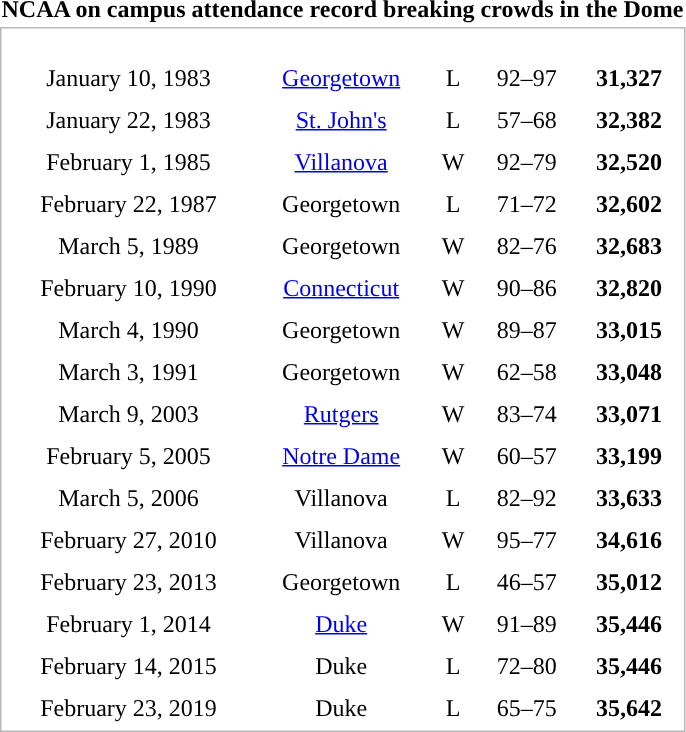<table class="toccolours">
<tr>
<th colspan=1>NCAA on campus attendance record breaking crowds in the Dome</th>
</tr>
<tr style="background:white;">
<td style="vertical-align:top; border: 1px #b7b7b7 solid;"><br><table cellpadding="5" border="0" cellspacing="0" style="width:100%;text-align:center;">
<tr>
<td>January 10, 1983</td>
<td><a href='#'>Georgetown</a></td>
<td>L</td>
<td>92–97</td>
<td><strong>31,327</strong></td>
</tr>
<tr>
<td>January 22, 1983</td>
<td><a href='#'>St. John's</a></td>
<td>L</td>
<td>57–68</td>
<td><strong>32,382</strong></td>
</tr>
<tr>
<td>February 1, 1985</td>
<td><a href='#'>Villanova</a></td>
<td>W</td>
<td>92–79</td>
<td><strong>32,520</strong></td>
</tr>
<tr>
<td>February 22, 1987</td>
<td>Georgetown</td>
<td>L</td>
<td>71–72</td>
<td><strong>32,602</strong></td>
</tr>
<tr>
<td>March 5, 1989</td>
<td>Georgetown</td>
<td>W</td>
<td>82–76</td>
<td><strong>32,683</strong></td>
</tr>
<tr>
<td>February 10, 1990</td>
<td><a href='#'>Connecticut</a></td>
<td>W</td>
<td>90–86</td>
<td><strong>32,820</strong></td>
</tr>
<tr>
<td>March 4, 1990</td>
<td>Georgetown</td>
<td>W</td>
<td>89–87</td>
<td><strong>33,015</strong></td>
</tr>
<tr>
<td>March 3, 1991</td>
<td>Georgetown</td>
<td>W</td>
<td>62–58</td>
<td><strong>33,048</strong></td>
</tr>
<tr>
<td>March 9, 2003</td>
<td><a href='#'>Rutgers</a></td>
<td>W</td>
<td>83–74</td>
<td><strong>33,071</strong></td>
</tr>
<tr>
<td>February 5, 2005</td>
<td><a href='#'>Notre Dame</a></td>
<td>W</td>
<td>60–57</td>
<td><strong>33,199</strong></td>
</tr>
<tr>
<td>March 5, 2006</td>
<td>Villanova</td>
<td>L</td>
<td>82–92</td>
<td><strong>33,633</strong></td>
</tr>
<tr>
<td>February 27, 2010</td>
<td>Villanova</td>
<td>W</td>
<td>95–77</td>
<td><strong>34,616</strong></td>
</tr>
<tr>
<td>February 23, 2013</td>
<td>Georgetown</td>
<td>L</td>
<td>46–57</td>
<td><strong>35,012</strong></td>
</tr>
<tr>
<td>February 1, 2014</td>
<td><a href='#'>Duke</a></td>
<td>W</td>
<td>91–89</td>
<td><strong>35,446</strong></td>
</tr>
<tr>
<td>February 14, 2015</td>
<td>Duke</td>
<td>L</td>
<td>72–80</td>
<td><strong>35,446</strong></td>
</tr>
<tr>
<td>February 23, 2019</td>
<td>Duke</td>
<td>L</td>
<td>65–75</td>
<td><strong>35,642</strong></td>
</tr>
<tr>
</tr>
</table>
</td>
</tr>
</table>
